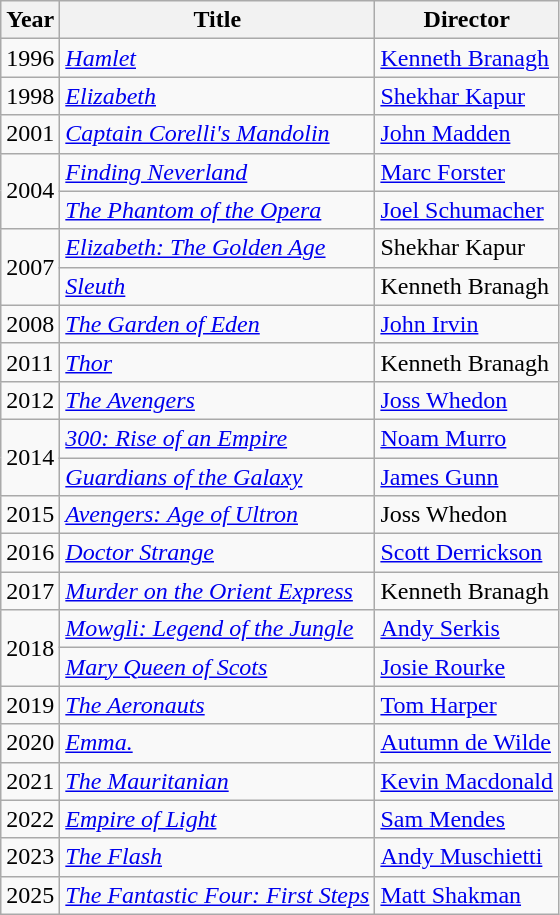<table class="wikitable sortable">
<tr>
<th>Year</th>
<th>Title</th>
<th>Director</th>
</tr>
<tr>
<td>1996</td>
<td><em><a href='#'>Hamlet</a></em></td>
<td><a href='#'>Kenneth Branagh</a></td>
</tr>
<tr>
<td>1998</td>
<td><em><a href='#'>Elizabeth</a></em></td>
<td><a href='#'>Shekhar Kapur</a></td>
</tr>
<tr>
<td>2001</td>
<td><em><a href='#'>Captain Corelli's Mandolin</a></em></td>
<td><a href='#'>John Madden</a></td>
</tr>
<tr>
<td rowspan="2">2004</td>
<td><em><a href='#'>Finding Neverland</a></em></td>
<td><a href='#'>Marc Forster</a></td>
</tr>
<tr>
<td><em><a href='#'>The Phantom of the Opera</a></em></td>
<td><a href='#'>Joel Schumacher</a></td>
</tr>
<tr>
<td rowspan="2">2007</td>
<td><em><a href='#'>Elizabeth: The Golden Age</a></em></td>
<td>Shekhar Kapur</td>
</tr>
<tr>
<td><em><a href='#'>Sleuth</a></em></td>
<td>Kenneth Branagh</td>
</tr>
<tr>
<td>2008</td>
<td><em><a href='#'>The Garden of Eden</a></em></td>
<td><a href='#'>John Irvin</a></td>
</tr>
<tr>
<td>2011</td>
<td><em><a href='#'>Thor</a></em></td>
<td>Kenneth Branagh</td>
</tr>
<tr>
<td>2012</td>
<td><em><a href='#'>The Avengers</a></em></td>
<td><a href='#'>Joss Whedon</a></td>
</tr>
<tr>
<td rowspan="2">2014</td>
<td><em><a href='#'>300: Rise of an Empire</a></em></td>
<td><a href='#'>Noam Murro</a></td>
</tr>
<tr>
<td><em><a href='#'>Guardians of the Galaxy</a></em></td>
<td><a href='#'>James Gunn</a></td>
</tr>
<tr>
<td>2015</td>
<td><em><a href='#'>Avengers: Age of Ultron</a></em></td>
<td>Joss Whedon</td>
</tr>
<tr>
<td>2016</td>
<td><em><a href='#'>Doctor Strange</a></em></td>
<td><a href='#'>Scott Derrickson</a></td>
</tr>
<tr>
<td>2017</td>
<td><em><a href='#'>Murder on the Orient Express</a></em></td>
<td>Kenneth Branagh</td>
</tr>
<tr>
<td rowspan="2">2018</td>
<td><em><a href='#'>Mowgli: Legend of the Jungle</a></em></td>
<td><a href='#'>Andy Serkis</a></td>
</tr>
<tr>
<td><em><a href='#'>Mary Queen of Scots</a></em></td>
<td><a href='#'>Josie Rourke</a></td>
</tr>
<tr>
<td>2019</td>
<td><em><a href='#'>The Aeronauts</a></em></td>
<td><a href='#'>Tom Harper</a></td>
</tr>
<tr>
<td>2020</td>
<td><em><a href='#'>Emma.</a> </em></td>
<td><a href='#'>Autumn de Wilde</a></td>
</tr>
<tr>
<td>2021</td>
<td><em><a href='#'>The Mauritanian</a></em></td>
<td><a href='#'>Kevin Macdonald</a></td>
</tr>
<tr>
<td>2022</td>
<td><em><a href='#'>Empire of Light</a></em></td>
<td><a href='#'>Sam Mendes</a></td>
</tr>
<tr>
<td>2023</td>
<td><em><a href='#'>The Flash</a></em></td>
<td><a href='#'>Andy Muschietti</a></td>
</tr>
<tr>
<td>2025</td>
<td><em><a href='#'>The Fantastic Four: First Steps</a></em></td>
<td><a href='#'>Matt Shakman</a></td>
</tr>
</table>
